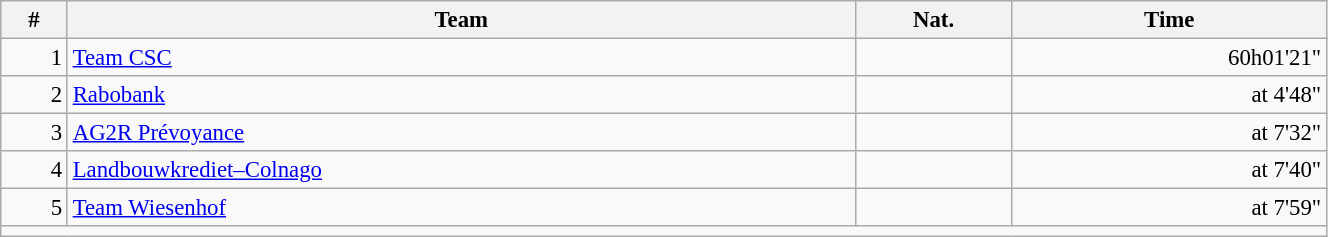<table class=wikitable style="font-size:95%" width="70%">
<tr>
<th align=right>#</th>
<th>Team</th>
<th>Nat.</th>
<th align=right>Time</th>
</tr>
<tr>
<td align=right>1</td>
<td><a href='#'>Team CSC</a></td>
<td></td>
<td align=right>60h01'21"</td>
</tr>
<tr>
<td align=right>2</td>
<td><a href='#'>Rabobank</a></td>
<td></td>
<td align=right>at 4'48"</td>
</tr>
<tr>
<td align=right>3</td>
<td><a href='#'>AG2R Prévoyance</a></td>
<td></td>
<td align=right>at 7'32"</td>
</tr>
<tr>
<td align=right>4</td>
<td><a href='#'>Landbouwkrediet–Colnago</a></td>
<td></td>
<td align=right>at 7'40"</td>
</tr>
<tr>
<td align=right>5</td>
<td><a href='#'>Team Wiesenhof</a></td>
<td></td>
<td align=right>at 7'59"</td>
</tr>
<tr>
<td align=right colspan=4></td>
</tr>
</table>
